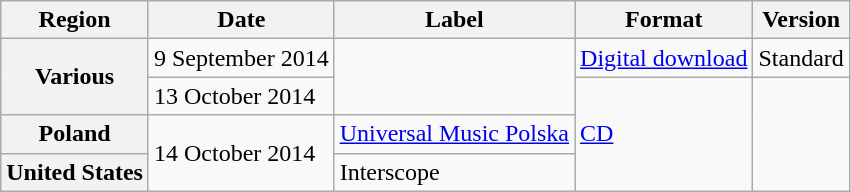<table class="wikitable plainrowheaders">
<tr>
<th scope="col">Region</th>
<th scope="col">Date</th>
<th scope="col">Label</th>
<th scope="col">Format</th>
<th scope="col">Version</th>
</tr>
<tr>
<th scope="row" rowspan="2">Various</th>
<td>9 September 2014</td>
<td rowspan="2"></td>
<td><a href='#'>Digital download</a></td>
<td>Standard</td>
</tr>
<tr>
<td>13 October 2014</td>
<td rowspan="3"><a href='#'>CD</a></td>
<td rowspan="3"></td>
</tr>
<tr>
<th scope="row">Poland</th>
<td rowspan="2">14 October 2014</td>
<td><a href='#'>Universal Music Polska</a></td>
</tr>
<tr>
<th scope="row">United States</th>
<td align="left">Interscope</td>
</tr>
</table>
